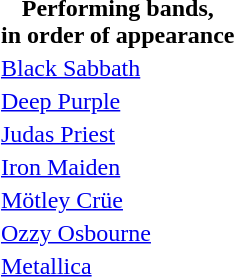<table align=right>
<tr>
<th>Performing bands,<br>in order of appearance</th>
</tr>
<tr>
<td><a href='#'>Black Sabbath</a></td>
</tr>
<tr>
<td><a href='#'>Deep Purple</a></td>
</tr>
<tr>
<td><a href='#'>Judas Priest</a></td>
</tr>
<tr>
<td><a href='#'>Iron Maiden</a></td>
</tr>
<tr>
<td><a href='#'>Mötley Crüe</a></td>
</tr>
<tr>
<td><a href='#'>Ozzy Osbourne</a></td>
</tr>
<tr>
<td><a href='#'>Metallica</a></td>
</tr>
</table>
